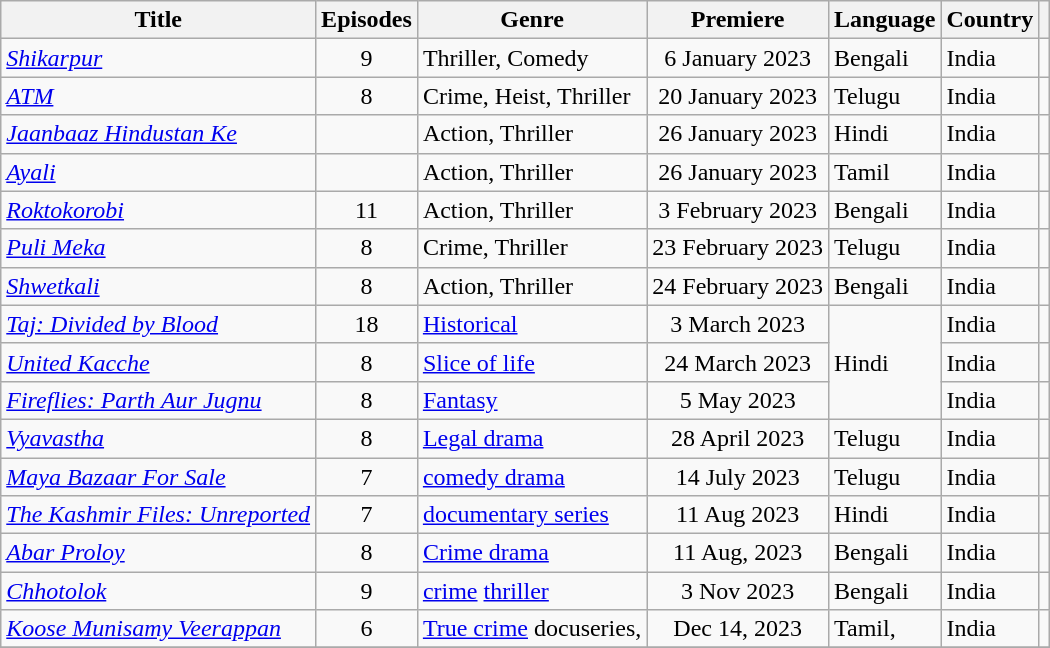<table class="wikitable sortable">
<tr>
<th>Title</th>
<th>Episodes</th>
<th>Genre</th>
<th>Premiere</th>
<th>Language</th>
<th>Country</th>
<th></th>
</tr>
<tr>
<td><em><a href='#'>Shikarpur</a></em></td>
<td style="text-align: center;">9</td>
<td>Thriller, Comedy</td>
<td style="text-align: center;">6 January 2023</td>
<td>Bengali</td>
<td>India</td>
<td></td>
</tr>
<tr>
<td><em><a href='#'>ATM</a></em></td>
<td style="text-align: center;">8</td>
<td>Crime, Heist, Thriller</td>
<td style="text-align: center;">20 January 2023</td>
<td>Telugu</td>
<td>India</td>
<td></td>
</tr>
<tr>
<td><em><a href='#'>Jaanbaaz Hindustan Ke</a></em></td>
<td style="text-align: center;"></td>
<td>Action, Thriller</td>
<td style="text-align: center;">26 January 2023</td>
<td>Hindi</td>
<td>India</td>
<td></td>
</tr>
<tr>
<td><em><a href='#'>Ayali</a></em></td>
<td style="text-align: center;"></td>
<td>Action, Thriller</td>
<td style="text-align: center;">26 January 2023</td>
<td>Tamil</td>
<td>India</td>
<td></td>
</tr>
<tr>
<td><em><a href='#'>Roktokorobi</a></em></td>
<td style="text-align: center;">11</td>
<td>Action, Thriller</td>
<td style="text-align: center;">3 February 2023</td>
<td>Bengali</td>
<td>India</td>
<td></td>
</tr>
<tr>
<td><em><a href='#'>Puli Meka</a></em></td>
<td style="text-align: center;">8</td>
<td>Crime, Thriller</td>
<td style="text-align: center;">23 February 2023</td>
<td>Telugu</td>
<td>India</td>
<td></td>
</tr>
<tr>
<td><em><a href='#'>Shwetkali</a></em></td>
<td style="text-align: center;">8</td>
<td>Action, Thriller</td>
<td style="text-align: center;">24 February 2023</td>
<td>Bengali</td>
<td>India</td>
<td></td>
</tr>
<tr>
<td><em><a href='#'>Taj: Divided by Blood</a></em></td>
<td style="text-align: center;">18</td>
<td><a href='#'>Historical</a></td>
<td style="text-align: center;">3 March 2023</td>
<td rowspan="3">Hindi</td>
<td>India</td>
<td></td>
</tr>
<tr>
<td><em><a href='#'>United Kacche</a></em></td>
<td style="text-align: center;">8</td>
<td><a href='#'>Slice of life</a></td>
<td style="text-align: center;">24 March 2023</td>
<td>India</td>
<td></td>
</tr>
<tr>
<td><em><a href='#'>Fireflies: Parth Aur Jugnu</a></em></td>
<td style="text-align: center;">8</td>
<td><a href='#'>Fantasy</a></td>
<td style="text-align: center;">5 May 2023</td>
<td>India</td>
</tr>
<tr>
<td><em><a href='#'>Vyavastha</a></em></td>
<td style="text-align: center;">8</td>
<td><a href='#'>Legal drama</a></td>
<td style="text-align: center;">28 April 2023</td>
<td>Telugu</td>
<td>India</td>
<td></td>
</tr>
<tr>
<td><em><a href='#'>Maya Bazaar For Sale</a></em></td>
<td style="text-align: center;">7</td>
<td><a href='#'>comedy drama</a></td>
<td style="text-align: center;">14 July 2023</td>
<td>Telugu</td>
<td>India</td>
<td></td>
</tr>
<tr>
<td><em><a href='#'>The Kashmir Files: Unreported</a></em></td>
<td style="text-align: center;">7</td>
<td><a href='#'>documentary series</a></td>
<td style="text-align: center;">11 Aug 2023</td>
<td>Hindi</td>
<td>India</td>
<td></td>
</tr>
<tr>
<td><em><a href='#'>Abar Proloy</a></em></td>
<td style="text-align: center;">8</td>
<td><a href='#'>Crime drama</a></td>
<td style="text-align: center;">11 Aug, 2023</td>
<td>Bengali</td>
<td>India</td>
<td></td>
</tr>
<tr>
<td><em><a href='#'>Chhotolok</a></em></td>
<td style="text-align: center;">9</td>
<td><a href='#'>crime</a> <a href='#'>thriller</a></td>
<td style="text-align: center;">3 Nov 2023</td>
<td>Bengali</td>
<td>India</td>
<td></td>
</tr>
<tr>
<td><em><a href='#'>Koose Munisamy Veerappan</a></em></td>
<td style="text-align: center;">6</td>
<td><a href='#'>True crime</a> docuseries,</td>
<td style="text-align: center;">Dec 14, 2023</td>
<td>Tamil,</td>
<td>India</td>
<td></td>
</tr>
<tr>
</tr>
</table>
